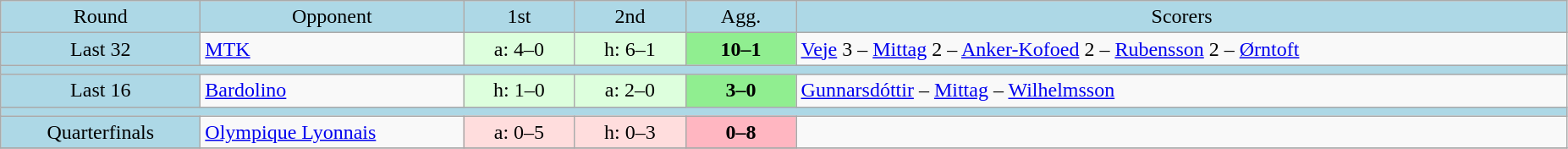<table class="wikitable" style="text-align:center">
<tr bgcolor=lightblue>
<td width=150px>Round</td>
<td width=200px>Opponent</td>
<td width=80px>1st</td>
<td width=80px>2nd</td>
<td width=80px>Agg.</td>
<td width=600px>Scorers</td>
</tr>
<tr>
<td bgcolor=lightblue>Last 32</td>
<td align=left> <a href='#'>MTK</a></td>
<td bgcolor="#ddffdd">a: 4–0</td>
<td bgcolor="#ddffdd">h: 6–1</td>
<td bgcolor=lightgreen><strong>10–1</strong></td>
<td align=left><a href='#'>Veje</a> 3 – <a href='#'>Mittag</a> 2 – <a href='#'>Anker-Kofoed</a> 2 – <a href='#'>Rubensson</a> 2 – <a href='#'>Ørntoft</a></td>
</tr>
<tr bgcolor=lightblue>
<td colspan=6></td>
</tr>
<tr>
<td bgcolor=lightblue>Last 16</td>
<td align=left> <a href='#'>Bardolino</a></td>
<td bgcolor="#ddffdd">h: 1–0</td>
<td bgcolor="#ddffdd">a: 2–0</td>
<td bgcolor=lightgreen><strong>3–0</strong></td>
<td align=left><a href='#'>Gunnarsdóttir</a> – <a href='#'>Mittag</a> – <a href='#'>Wilhelmsson</a></td>
</tr>
<tr bgcolor=lightblue>
<td colspan=6></td>
</tr>
<tr>
<td bgcolor=lightblue>Quarterfinals</td>
<td align=left> <a href='#'>Olympique Lyonnais</a></td>
<td bgcolor="#ffdddd">a: 0–5</td>
<td bgcolor="#ffdddd">h: 0–3</td>
<td bgcolor=lightpink><strong>0–8</strong></td>
<td></td>
</tr>
<tr>
</tr>
</table>
